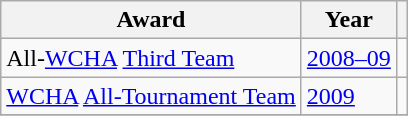<table class="wikitable">
<tr>
<th>Award</th>
<th>Year</th>
<th></th>
</tr>
<tr>
<td>All-<a href='#'>WCHA</a> <a href='#'>Third Team</a></td>
<td><a href='#'>2008–09</a></td>
<td></td>
</tr>
<tr>
<td><a href='#'>WCHA</a> <a href='#'>All-Tournament Team</a></td>
<td><a href='#'>2009</a></td>
<td></td>
</tr>
<tr>
</tr>
</table>
